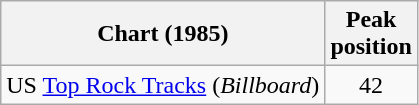<table class="wikitable sortable">
<tr>
<th align="left">Chart (1985)</th>
<th align="center">Peak<br>position</th>
</tr>
<tr>
<td>US <a href='#'>Top Rock Tracks</a> (<em>Billboard</em>)</td>
<td align="center">42</td>
</tr>
</table>
